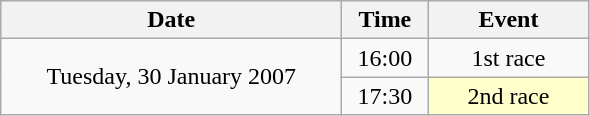<table class = "wikitable" style="text-align:center;">
<tr>
<th width=220>Date</th>
<th width=50>Time</th>
<th width=100>Event</th>
</tr>
<tr>
<td rowspan=2>Tuesday, 30 January 2007</td>
<td>16:00</td>
<td>1st race</td>
</tr>
<tr>
<td>17:30</td>
<td bgcolor=ffffcc>2nd race</td>
</tr>
</table>
